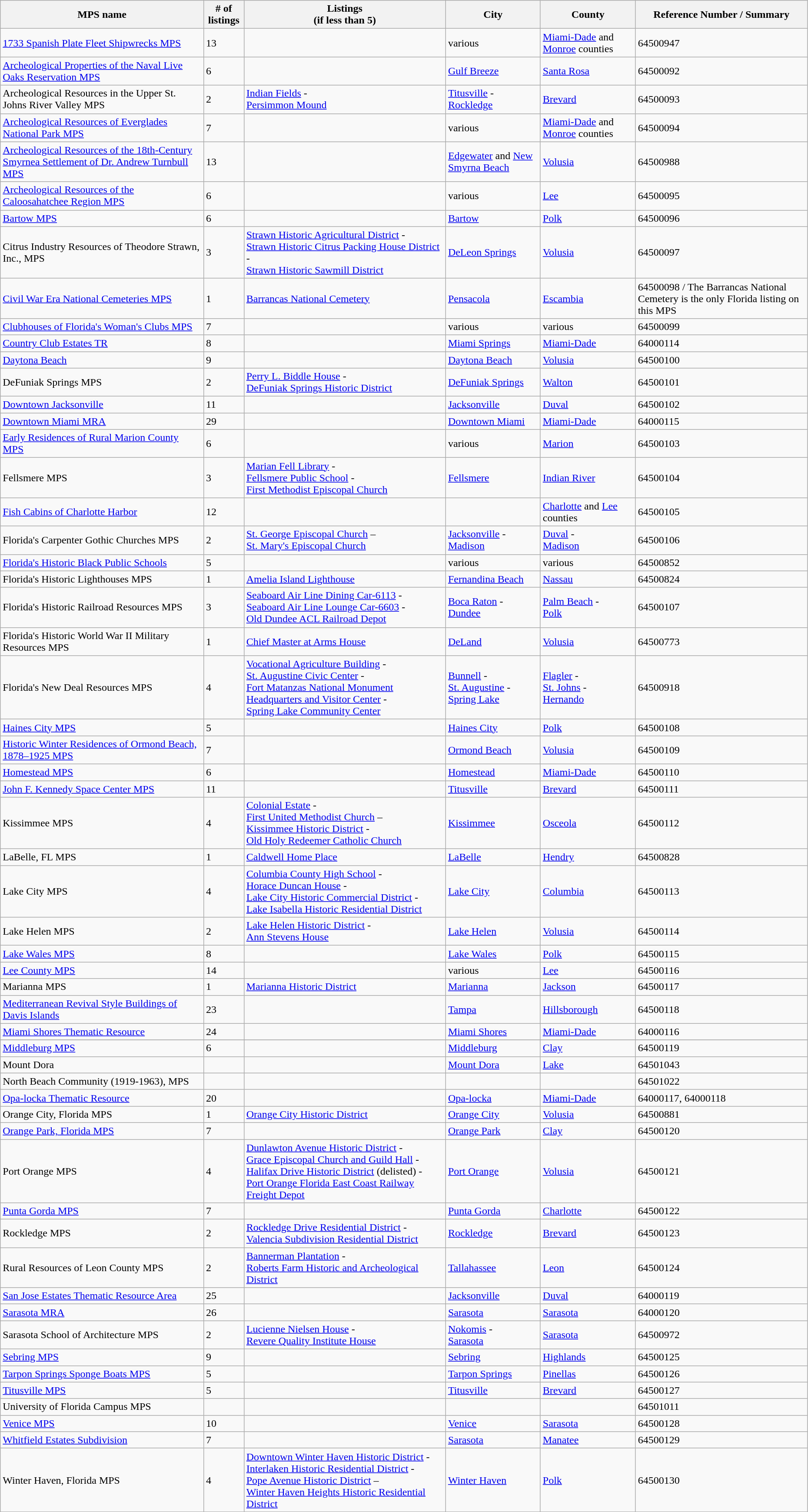<table class="wikitable sortable" style="width:98%">
<tr>
<th><strong>MPS name</strong></th>
<th width = 5%><strong># of<br>listings</strong></th>
<th width = 25% class="unsortable"><strong>Listings<br>(if less than 5)</strong></th>
<th><strong>City</strong></th>
<th><strong>County</strong></th>
<th><strong>Reference Number / Summary</strong></th>
</tr>
<tr>
<td><a href='#'>1733 Spanish Plate Fleet Shipwrecks MPS</a></td>
<td>13</td>
<td></td>
<td>various</td>
<td><a href='#'>Miami-Dade</a> and <a href='#'>Monroe</a> counties</td>
<td>64500947</td>
</tr>
<tr>
<td><a href='#'>Archeological Properties of the Naval Live Oaks Reservation MPS</a></td>
<td>6</td>
<td></td>
<td><a href='#'>Gulf Breeze</a></td>
<td><a href='#'>Santa Rosa</a></td>
<td>64500092</td>
</tr>
<tr>
<td>Archeological Resources in the Upper St. Johns River Valley MPS</td>
<td>2</td>
<td><a href='#'>Indian Fields</a> -<br><a href='#'>Persimmon Mound</a></td>
<td><a href='#'>Titusville</a> -<br><a href='#'>Rockledge</a></td>
<td><a href='#'>Brevard</a></td>
<td>64500093</td>
</tr>
<tr>
<td><a href='#'>Archeological Resources of Everglades National Park MPS</a></td>
<td>7</td>
<td></td>
<td>various</td>
<td><a href='#'>Miami-Dade</a> and <a href='#'>Monroe</a> counties</td>
<td>64500094</td>
</tr>
<tr>
<td><a href='#'>Archeological Resources of the 18th-Century Smyrnea Settlement of Dr. Andrew Turnbull MPS</a></td>
<td>13</td>
<td></td>
<td><a href='#'>Edgewater</a> and <a href='#'>New Smyrna Beach</a></td>
<td><a href='#'>Volusia</a></td>
<td>64500988</td>
</tr>
<tr>
<td><a href='#'>Archeological Resources of the Caloosahatchee Region MPS</a></td>
<td>6</td>
<td></td>
<td>various</td>
<td><a href='#'>Lee</a></td>
<td>64500095</td>
</tr>
<tr>
<td><a href='#'>Bartow MPS</a></td>
<td>6</td>
<td></td>
<td><a href='#'>Bartow</a></td>
<td><a href='#'>Polk</a></td>
<td>64500096</td>
</tr>
<tr>
<td>Citrus Industry Resources of Theodore Strawn, Inc., MPS</td>
<td>3</td>
<td><a href='#'>Strawn Historic Agricultural District</a> -<br><a href='#'>Strawn Historic Citrus Packing House District</a> -<br><a href='#'>Strawn Historic Sawmill District</a></td>
<td><a href='#'>DeLeon Springs</a></td>
<td><a href='#'>Volusia</a></td>
<td>64500097</td>
</tr>
<tr>
<td><a href='#'>Civil War Era National Cemeteries MPS</a></td>
<td>1</td>
<td><a href='#'>Barrancas National Cemetery</a></td>
<td><a href='#'>Pensacola</a></td>
<td><a href='#'>Escambia</a></td>
<td>64500098 / The Barrancas National Cemetery is the only Florida listing on this MPS</td>
</tr>
<tr>
<td><a href='#'>Clubhouses of Florida's Woman's Clubs MPS</a></td>
<td>7</td>
<td></td>
<td>various</td>
<td>various</td>
<td>64500099</td>
</tr>
<tr>
<td><a href='#'>Country Club Estates TR</a></td>
<td>8</td>
<td></td>
<td><a href='#'>Miami Springs</a></td>
<td><a href='#'>Miami-Dade</a></td>
<td>64000114</td>
</tr>
<tr>
<td><a href='#'>Daytona Beach</a></td>
<td>9</td>
<td></td>
<td><a href='#'>Daytona Beach</a></td>
<td><a href='#'>Volusia</a></td>
<td>64500100</td>
</tr>
<tr>
<td>DeFuniak Springs MPS</td>
<td>2</td>
<td><a href='#'>Perry L. Biddle House</a> -<br><a href='#'>DeFuniak Springs Historic District</a></td>
<td><a href='#'>DeFuniak Springs</a></td>
<td><a href='#'>Walton</a></td>
<td>64500101</td>
</tr>
<tr>
<td><a href='#'>Downtown Jacksonville</a></td>
<td>11</td>
<td></td>
<td><a href='#'>Jacksonville</a></td>
<td><a href='#'>Duval</a></td>
<td>64500102</td>
</tr>
<tr>
<td><a href='#'>Downtown Miami MRA</a></td>
<td>29</td>
<td></td>
<td><a href='#'>Downtown Miami</a></td>
<td><a href='#'>Miami-Dade</a></td>
<td>64000115</td>
</tr>
<tr>
<td><a href='#'>Early Residences of Rural Marion County MPS</a></td>
<td>6</td>
<td></td>
<td>various</td>
<td><a href='#'>Marion</a></td>
<td>64500103</td>
</tr>
<tr>
<td>Fellsmere MPS</td>
<td>3</td>
<td><a href='#'>Marian Fell Library</a> -<br><a href='#'>Fellsmere Public School</a> -<br><a href='#'>First Methodist Episcopal Church</a></td>
<td><a href='#'>Fellsmere</a></td>
<td><a href='#'>Indian River</a></td>
<td>64500104</td>
</tr>
<tr>
<td><a href='#'>Fish Cabins of Charlotte Harbor</a></td>
<td>12</td>
<td></td>
<td></td>
<td><a href='#'>Charlotte</a> and <a href='#'>Lee</a> counties</td>
<td>64500105</td>
</tr>
<tr>
<td>Florida's Carpenter Gothic Churches MPS</td>
<td>2</td>
<td><a href='#'>St. George Episcopal Church</a> –<br><a href='#'>St. Mary's Episcopal Church</a></td>
<td><a href='#'>Jacksonville</a> -<br><a href='#'>Madison</a></td>
<td><a href='#'>Duval</a> -<br><a href='#'>Madison</a></td>
<td>64500106</td>
</tr>
<tr>
<td><a href='#'>Florida's Historic Black Public Schools</a></td>
<td>5</td>
<td></td>
<td>various</td>
<td>various</td>
<td>64500852</td>
</tr>
<tr>
<td>Florida's Historic Lighthouses MPS</td>
<td>1</td>
<td><a href='#'>Amelia Island Lighthouse</a></td>
<td><a href='#'>Fernandina Beach</a></td>
<td><a href='#'>Nassau</a></td>
<td>64500824</td>
</tr>
<tr>
<td>Florida's Historic Railroad Resources MPS</td>
<td>3</td>
<td><a href='#'>Seaboard Air Line Dining Car-6113</a> -<br><a href='#'>Seaboard Air Line Lounge Car-6603</a> -<br><a href='#'>Old Dundee ACL Railroad Depot</a></td>
<td><a href='#'>Boca Raton</a> -<br><a href='#'>Dundee</a></td>
<td><a href='#'>Palm Beach</a> -<br><a href='#'>Polk</a></td>
<td>64500107</td>
</tr>
<tr>
<td>Florida's Historic World War II Military Resources MPS</td>
<td>1</td>
<td><a href='#'>Chief Master at Arms House</a></td>
<td><a href='#'>DeLand</a></td>
<td><a href='#'>Volusia</a></td>
<td>64500773</td>
</tr>
<tr>
<td>Florida's New Deal Resources MPS</td>
<td>4</td>
<td><a href='#'>Vocational Agriculture Building</a> -<br><a href='#'>St. Augustine Civic Center</a> -<br><a href='#'>Fort Matanzas National Monument Headquarters and Visitor Center</a> -<br><a href='#'>Spring Lake Community Center</a></td>
<td><a href='#'>Bunnell</a> -<br><a href='#'>St. Augustine</a> -<br><a href='#'>Spring Lake</a></td>
<td><a href='#'>Flagler</a> -<br><a href='#'>St. Johns</a> -<br><a href='#'>Hernando</a></td>
<td>64500918</td>
</tr>
<tr>
<td><a href='#'>Haines City MPS</a></td>
<td>5</td>
<td></td>
<td><a href='#'>Haines City</a></td>
<td><a href='#'>Polk</a></td>
<td>64500108</td>
</tr>
<tr>
<td><a href='#'>Historic Winter Residences of Ormond Beach, 1878–1925 MPS</a></td>
<td>7</td>
<td></td>
<td><a href='#'>Ormond Beach</a></td>
<td><a href='#'>Volusia</a></td>
<td>64500109</td>
</tr>
<tr>
<td><a href='#'>Homestead MPS</a></td>
<td>6</td>
<td></td>
<td><a href='#'>Homestead</a></td>
<td><a href='#'>Miami-Dade</a></td>
<td>64500110</td>
</tr>
<tr>
<td><a href='#'>John F. Kennedy Space Center MPS</a></td>
<td>11</td>
<td></td>
<td><a href='#'>Titusville</a></td>
<td><a href='#'>Brevard</a></td>
<td>64500111</td>
</tr>
<tr>
<td>Kissimmee MPS</td>
<td>4</td>
<td><a href='#'>Colonial Estate</a> -<br><a href='#'>First United Methodist Church</a> –<br><a href='#'>Kissimmee Historic District</a> -<br><a href='#'>Old Holy Redeemer Catholic Church</a></td>
<td><a href='#'>Kissimmee</a></td>
<td><a href='#'>Osceola</a></td>
<td>64500112</td>
</tr>
<tr>
<td>LaBelle, FL MPS</td>
<td>1</td>
<td><a href='#'>Caldwell Home Place</a></td>
<td><a href='#'>LaBelle</a></td>
<td><a href='#'>Hendry</a></td>
<td>64500828</td>
</tr>
<tr>
<td>Lake City MPS</td>
<td>4</td>
<td><a href='#'>Columbia County High School</a> -<br><a href='#'>Horace Duncan House</a> -<br><a href='#'>Lake City Historic Commercial District</a> -<br><a href='#'>Lake Isabella Historic Residential District</a></td>
<td><a href='#'>Lake City</a></td>
<td><a href='#'>Columbia</a></td>
<td>64500113</td>
</tr>
<tr>
<td>Lake Helen MPS</td>
<td>2</td>
<td><a href='#'>Lake Helen Historic District</a> -<br><a href='#'>Ann Stevens House</a></td>
<td><a href='#'>Lake Helen</a></td>
<td><a href='#'>Volusia</a></td>
<td>64500114</td>
</tr>
<tr>
<td><a href='#'>Lake Wales MPS</a></td>
<td>8</td>
<td></td>
<td><a href='#'>Lake Wales</a></td>
<td><a href='#'>Polk</a></td>
<td>64500115</td>
</tr>
<tr>
<td><a href='#'>Lee County MPS</a></td>
<td>14</td>
<td></td>
<td>various</td>
<td><a href='#'>Lee</a></td>
<td>64500116</td>
</tr>
<tr>
<td>Marianna MPS</td>
<td>1</td>
<td><a href='#'>Marianna Historic District</a></td>
<td><a href='#'>Marianna</a></td>
<td><a href='#'>Jackson</a></td>
<td>64500117</td>
</tr>
<tr>
<td><a href='#'>Mediterranean Revival Style Buildings of Davis Islands</a></td>
<td>23</td>
<td></td>
<td><a href='#'>Tampa</a></td>
<td><a href='#'>Hillsborough</a></td>
<td>64500118</td>
</tr>
<tr>
<td><a href='#'>Miami Shores Thematic Resource</a></td>
<td>24</td>
<td></td>
<td><a href='#'>Miami Shores</a></td>
<td><a href='#'>Miami-Dade</a></td>
<td>64000116</td>
</tr>
<tr>
</tr>
<tr>
<td><a href='#'>Middleburg MPS</a></td>
<td>6</td>
<td></td>
<td><a href='#'>Middleburg</a></td>
<td><a href='#'>Clay</a></td>
<td>64500119</td>
</tr>
<tr>
<td>Mount Dora</td>
<td></td>
<td></td>
<td><a href='#'>Mount Dora</a></td>
<td><a href='#'>Lake</a></td>
<td>64501043</td>
</tr>
<tr>
<td>North Beach Community (1919-1963), MPS</td>
<td></td>
<td></td>
<td></td>
<td></td>
<td>64501022</td>
</tr>
<tr>
<td><a href='#'>Opa-locka Thematic Resource</a></td>
<td>20</td>
<td></td>
<td><a href='#'>Opa-locka</a></td>
<td><a href='#'>Miami-Dade</a></td>
<td>64000117, 64000118</td>
</tr>
<tr>
<td>Orange City, Florida MPS</td>
<td>1</td>
<td><a href='#'>Orange City Historic District</a></td>
<td><a href='#'>Orange City</a></td>
<td><a href='#'>Volusia</a></td>
<td>64500881</td>
</tr>
<tr>
<td><a href='#'>Orange Park, Florida MPS</a></td>
<td>7</td>
<td></td>
<td><a href='#'>Orange Park</a></td>
<td><a href='#'>Clay</a></td>
<td>64500120</td>
</tr>
<tr>
<td>Port Orange MPS</td>
<td>4</td>
<td><a href='#'>Dunlawton Avenue Historic District</a> -<br><a href='#'>Grace Episcopal Church and Guild Hall</a> -<br><a href='#'>Halifax Drive Historic District</a> (delisted) -<br><a href='#'>Port Orange Florida East Coast Railway Freight Depot</a></td>
<td><a href='#'>Port Orange</a></td>
<td><a href='#'>Volusia</a></td>
<td>64500121</td>
</tr>
<tr>
<td><a href='#'>Punta Gorda MPS</a></td>
<td>7</td>
<td></td>
<td><a href='#'>Punta Gorda</a></td>
<td><a href='#'>Charlotte</a></td>
<td>64500122</td>
</tr>
<tr>
<td>Rockledge MPS</td>
<td>2</td>
<td><a href='#'>Rockledge Drive Residential District</a> -<br><a href='#'>Valencia Subdivision Residential District</a></td>
<td><a href='#'>Rockledge</a></td>
<td><a href='#'>Brevard</a></td>
<td>64500123</td>
</tr>
<tr>
<td>Rural Resources of Leon County MPS</td>
<td>2</td>
<td><a href='#'>Bannerman Plantation</a> -<br><a href='#'>Roberts Farm Historic and Archeological District</a></td>
<td><a href='#'>Tallahassee</a></td>
<td><a href='#'>Leon</a></td>
<td>64500124</td>
</tr>
<tr>
<td><a href='#'>San Jose Estates Thematic Resource Area</a></td>
<td>25</td>
<td></td>
<td><a href='#'>Jacksonville</a></td>
<td><a href='#'>Duval</a></td>
<td>64000119</td>
</tr>
<tr>
<td><a href='#'>Sarasota MRA</a></td>
<td>26</td>
<td></td>
<td><a href='#'>Sarasota</a></td>
<td><a href='#'>Sarasota</a></td>
<td>64000120</td>
</tr>
<tr>
<td>Sarasota School of Architecture MPS</td>
<td>2</td>
<td><a href='#'>Lucienne Nielsen House</a> -<br><a href='#'>Revere Quality Institute House</a></td>
<td><a href='#'>Nokomis</a> -<br><a href='#'>Sarasota</a></td>
<td><a href='#'>Sarasota</a></td>
<td>64500972</td>
</tr>
<tr>
<td><a href='#'>Sebring MPS</a></td>
<td>9</td>
<td></td>
<td><a href='#'>Sebring</a></td>
<td><a href='#'>Highlands</a></td>
<td>64500125</td>
</tr>
<tr>
<td><a href='#'>Tarpon Springs Sponge Boats MPS</a></td>
<td>5</td>
<td></td>
<td><a href='#'>Tarpon Springs</a></td>
<td><a href='#'>Pinellas</a></td>
<td>64500126</td>
</tr>
<tr>
<td><a href='#'>Titusville MPS</a></td>
<td>5</td>
<td></td>
<td><a href='#'>Titusville</a></td>
<td><a href='#'>Brevard</a></td>
<td>64500127</td>
</tr>
<tr>
<td>University of Florida Campus MPS</td>
<td></td>
<td></td>
<td></td>
<td></td>
<td>64501011</td>
</tr>
<tr>
<td><a href='#'>Venice MPS</a></td>
<td>10</td>
<td></td>
<td><a href='#'>Venice</a></td>
<td><a href='#'>Sarasota</a></td>
<td>64500128</td>
</tr>
<tr>
<td><a href='#'>Whitfield Estates Subdivision</a></td>
<td>7</td>
<td></td>
<td><a href='#'>Sarasota</a></td>
<td><a href='#'>Manatee</a></td>
<td>64500129</td>
</tr>
<tr>
<td>Winter Haven, Florida MPS</td>
<td>4</td>
<td><a href='#'>Downtown Winter Haven Historic District</a> -<br><a href='#'>Interlaken Historic Residential District</a> -<br><a href='#'>Pope Avenue Historic District</a> –<br><a href='#'>Winter Haven Heights Historic Residential District</a></td>
<td><a href='#'>Winter Haven</a></td>
<td><a href='#'>Polk</a></td>
<td>64500130</td>
</tr>
</table>
